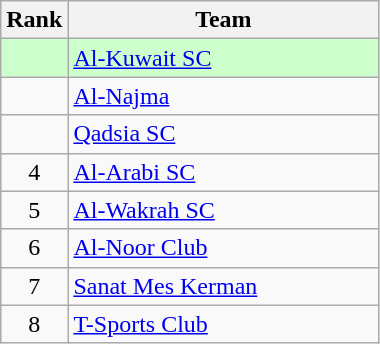<table class=wikitable style="text-align:center;">
<tr>
<th>Rank</th>
<th width=200>Team</th>
</tr>
<tr bgcolor=ccffcc>
<td></td>
<td align=left> <a href='#'>Al-Kuwait SC</a></td>
</tr>
<tr>
<td></td>
<td align=left> <a href='#'>Al-Najma</a></td>
</tr>
<tr>
<td></td>
<td align=left> <a href='#'>Qadsia SC</a></td>
</tr>
<tr>
<td>4</td>
<td align=left> <a href='#'>Al-Arabi SC</a></td>
</tr>
<tr>
<td>5</td>
<td align=left> <a href='#'>Al-Wakrah SC</a></td>
</tr>
<tr>
<td>6</td>
<td align=left> <a href='#'>Al-Noor Club</a></td>
</tr>
<tr>
<td>7</td>
<td align=left> <a href='#'>Sanat Mes Kerman</a></td>
</tr>
<tr>
<td>8</td>
<td align=left> <a href='#'>T-Sports Club</a></td>
</tr>
</table>
